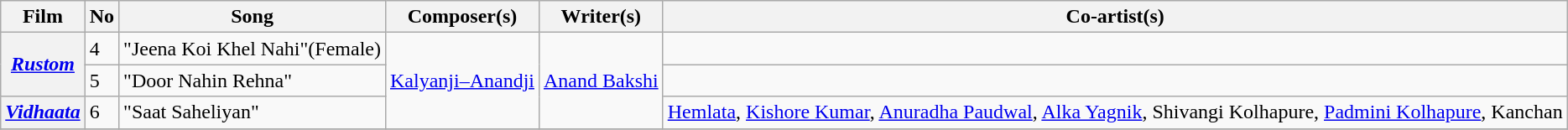<table class="wikitable">
<tr>
<th>Film</th>
<th><strong>No</strong></th>
<th>Song</th>
<th>Composer(s)</th>
<th>Writer(s)</th>
<th>Co-artist(s)</th>
</tr>
<tr>
<th rowspan="2"><a href='#'><em>Rustom</em></a></th>
<td>4</td>
<td>"Jeena Koi Khel Nahi"(Female)</td>
<td rowspan="3"><a href='#'>Kalyanji–Anandji</a></td>
<td rowspan=3><a href='#'>Anand Bakshi</a></td>
<td></td>
</tr>
<tr>
<td>5</td>
<td>"Door Nahin Rehna"</td>
<td></td>
</tr>
<tr>
<th><em><a href='#'>Vidhaata</a></em></th>
<td>6</td>
<td>"Saat Saheliyan"</td>
<td><a href='#'>Hemlata</a>, <a href='#'>Kishore Kumar</a>, <a href='#'>Anuradha Paudwal</a>, <a href='#'>Alka Yagnik</a>, Shivangi Kolhapure, <a href='#'>Padmini Kolhapure</a>, Kanchan</td>
</tr>
<tr>
</tr>
</table>
